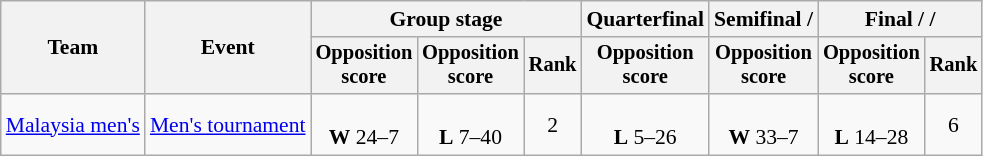<table class="wikitable" style="font-size:90%;text-align:center">
<tr>
<th rowspan="2">Team</th>
<th rowspan="2">Event</th>
<th colspan="3">Group stage</th>
<th>Quarterfinal</th>
<th>Semifinal / </th>
<th colspan="2">Final /  / </th>
</tr>
<tr style=font-size:95%>
<th>Opposition<br> score</th>
<th>Opposition<br> score</th>
<th>Rank</th>
<th>Opposition<br> score</th>
<th>Opposition<br> score</th>
<th>Opposition<br> score</th>
<th>Rank</th>
</tr>
<tr>
<td align="left"><a href='#'>Malaysia men's</a></td>
<td align="left"><a href='#'>Men's tournament</a></td>
<td><br><strong>W</strong> 24–7</td>
<td><br><strong>L</strong> 7–40</td>
<td>2 <strong></strong></td>
<td><br><strong>L</strong> 5–26</td>
<td><br><strong>W</strong> 33–7</td>
<td><br><strong>L</strong> 14–28</td>
<td>6</td>
</tr>
</table>
